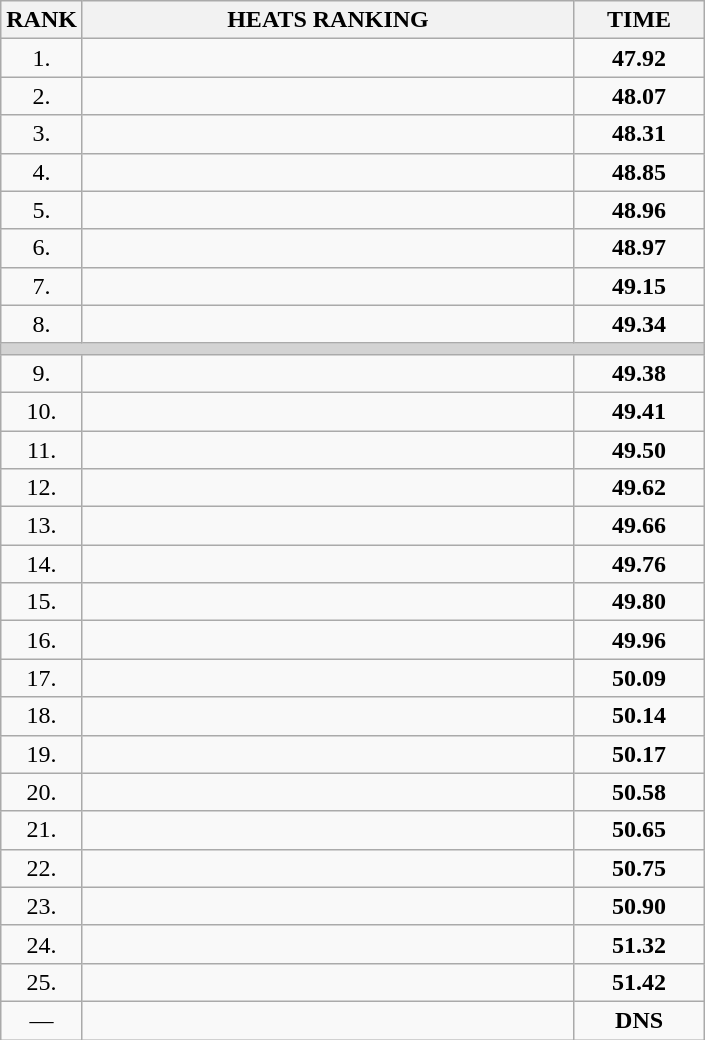<table class="wikitable">
<tr>
<th>RANK</th>
<th style="width: 20em">HEATS RANKING</th>
<th style="width: 5em">TIME</th>
</tr>
<tr>
<td align="center">1.</td>
<td></td>
<td align="center"><strong>47.92</strong></td>
</tr>
<tr>
<td align="center">2.</td>
<td></td>
<td align="center"><strong>48.07</strong></td>
</tr>
<tr>
<td align="center">3.</td>
<td></td>
<td align="center"><strong>48.31</strong></td>
</tr>
<tr>
<td align="center">4.</td>
<td></td>
<td align="center"><strong>48.85</strong></td>
</tr>
<tr>
<td align="center">5.</td>
<td></td>
<td align="center"><strong>48.96</strong></td>
</tr>
<tr>
<td align="center">6.</td>
<td></td>
<td align="center"><strong>48.97</strong></td>
</tr>
<tr>
<td align="center">7.</td>
<td></td>
<td align="center"><strong>49.15</strong></td>
</tr>
<tr>
<td align="center">8.</td>
<td></td>
<td align="center"><strong>49.34</strong></td>
</tr>
<tr>
<td colspan=3 bgcolor=lightgray></td>
</tr>
<tr>
<td align="center">9.</td>
<td></td>
<td align="center"><strong>49.38</strong></td>
</tr>
<tr>
<td align="center">10.</td>
<td></td>
<td align="center"><strong>49.41</strong></td>
</tr>
<tr>
<td align="center">11.</td>
<td></td>
<td align="center"><strong>49.50</strong></td>
</tr>
<tr>
<td align="center">12.</td>
<td></td>
<td align="center"><strong>49.62</strong></td>
</tr>
<tr>
<td align="center">13.</td>
<td></td>
<td align="center"><strong>49.66</strong></td>
</tr>
<tr>
<td align="center">14.</td>
<td></td>
<td align="center"><strong>49.76</strong></td>
</tr>
<tr>
<td align="center">15.</td>
<td></td>
<td align="center"><strong>49.80</strong></td>
</tr>
<tr>
<td align="center">16.</td>
<td></td>
<td align="center"><strong>49.96</strong></td>
</tr>
<tr>
<td align="center">17.</td>
<td></td>
<td align="center"><strong>50.09</strong></td>
</tr>
<tr>
<td align="center">18.</td>
<td></td>
<td align="center"><strong>50.14</strong></td>
</tr>
<tr>
<td align="center">19.</td>
<td></td>
<td align="center"><strong>50.17</strong></td>
</tr>
<tr>
<td align="center">20.</td>
<td></td>
<td align="center"><strong>50.58</strong></td>
</tr>
<tr>
<td align="center">21.</td>
<td></td>
<td align="center"><strong>50.65</strong></td>
</tr>
<tr>
<td align="center">22.</td>
<td></td>
<td align="center"><strong>50.75</strong></td>
</tr>
<tr>
<td align="center">23.</td>
<td></td>
<td align="center"><strong>50.90</strong></td>
</tr>
<tr>
<td align="center">24.</td>
<td></td>
<td align="center"><strong>51.32</strong></td>
</tr>
<tr>
<td align="center">25.</td>
<td></td>
<td align="center"><strong>51.42</strong></td>
</tr>
<tr>
<td align="center">—</td>
<td></td>
<td align="center"><strong>DNS</strong></td>
</tr>
</table>
